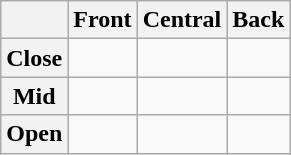<table class="wikitable" style="text-align:center">
<tr>
<th></th>
<th>Front</th>
<th>Central</th>
<th>Back</th>
</tr>
<tr>
<th>Close</th>
<td> </td>
<td> </td>
<td> </td>
</tr>
<tr>
<th>Mid</th>
<td> </td>
<td></td>
<td> </td>
</tr>
<tr>
<th>Open</th>
<td></td>
<td> </td>
<td></td>
</tr>
</table>
